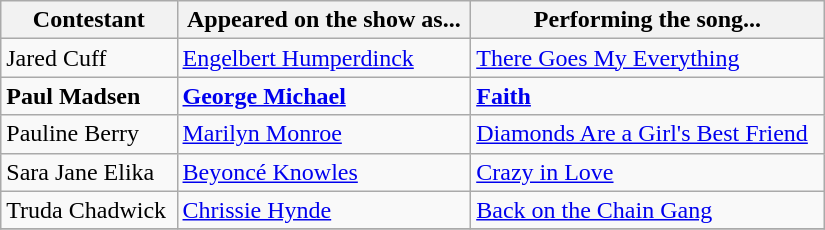<table class="wikitable" width="550px">
<tr>
<th align="left">Contestant</th>
<th align="left">Appeared on the show as...</th>
<th align="left">Performing the song...</th>
</tr>
<tr>
<td align="left">Jared Cuff</td>
<td align="left"><a href='#'>Engelbert Humperdinck</a></td>
<td align="left"><a href='#'>There Goes My Everything</a></td>
</tr>
<tr>
<td align="left"><strong>Paul Madsen</strong></td>
<td align="left"><strong><a href='#'>George Michael</a></strong></td>
<td align="left"><strong><a href='#'>Faith</a></strong></td>
</tr>
<tr>
<td align="left">Pauline Berry</td>
<td align="left"><a href='#'>Marilyn Monroe</a></td>
<td align="left"><a href='#'>Diamonds Are a Girl's Best Friend</a></td>
</tr>
<tr>
<td align="left">Sara Jane Elika</td>
<td align="left"><a href='#'>Beyoncé Knowles</a></td>
<td align="left"><a href='#'>Crazy in Love</a></td>
</tr>
<tr>
<td align="left">Truda Chadwick</td>
<td align="left"><a href='#'>Chrissie Hynde</a></td>
<td align="left"><a href='#'>Back on the Chain Gang</a></td>
</tr>
<tr>
</tr>
</table>
